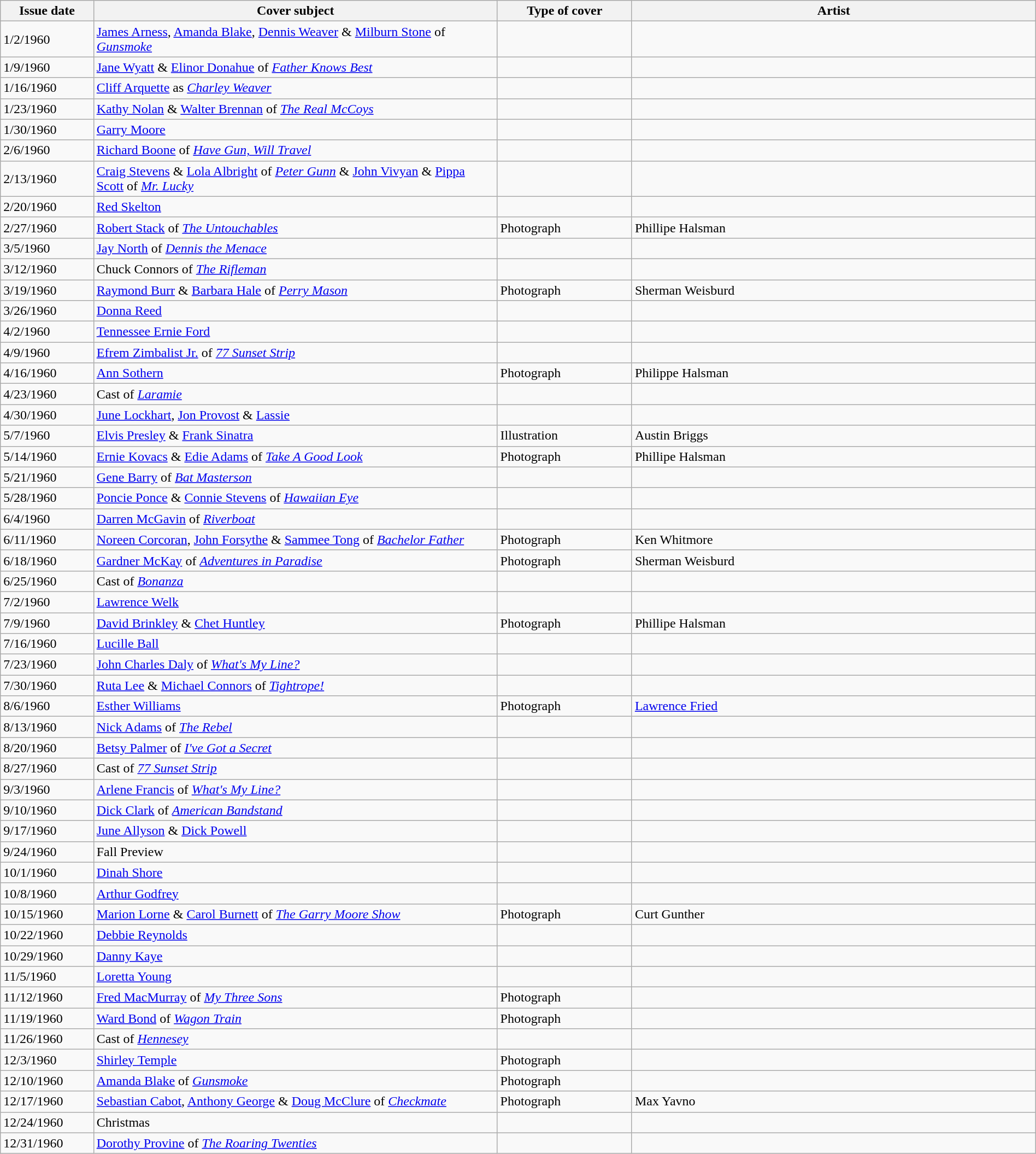<table class="wikitable sortable" width=100% style="font-size:100%;">
<tr>
<th width=9%>Issue date</th>
<th width=39%>Cover subject</th>
<th width=13%>Type of cover</th>
<th width=39%>Artist</th>
</tr>
<tr>
<td>1/2/1960</td>
<td><a href='#'>James Arness</a>, <a href='#'>Amanda Blake</a>, <a href='#'>Dennis Weaver</a> & <a href='#'>Milburn Stone</a> of <em><a href='#'>Gunsmoke</a></em></td>
<td></td>
<td></td>
</tr>
<tr>
<td>1/9/1960</td>
<td><a href='#'>Jane Wyatt</a> & <a href='#'>Elinor Donahue</a> of <em><a href='#'>Father Knows Best</a></em></td>
<td></td>
<td></td>
</tr>
<tr>
<td>1/16/1960</td>
<td><a href='#'>Cliff Arquette</a> as <em><a href='#'>Charley Weaver</a></em></td>
<td></td>
<td></td>
</tr>
<tr>
<td>1/23/1960</td>
<td><a href='#'>Kathy Nolan</a> & <a href='#'>Walter Brennan</a> of <em><a href='#'>The Real McCoys</a></em></td>
<td></td>
<td></td>
</tr>
<tr>
<td>1/30/1960</td>
<td><a href='#'>Garry Moore</a></td>
<td></td>
<td></td>
</tr>
<tr>
<td>2/6/1960</td>
<td><a href='#'>Richard Boone</a> of <em><a href='#'>Have Gun, Will Travel</a></em></td>
<td></td>
<td></td>
</tr>
<tr>
<td>2/13/1960</td>
<td><a href='#'>Craig Stevens</a> & <a href='#'>Lola Albright</a> of <em><a href='#'>Peter Gunn</a></em> & <a href='#'>John Vivyan</a> & <a href='#'>Pippa Scott</a> of <em><a href='#'>Mr. Lucky</a></em></td>
<td></td>
<td></td>
</tr>
<tr>
<td>2/20/1960</td>
<td><a href='#'>Red Skelton</a></td>
<td></td>
<td></td>
</tr>
<tr>
<td>2/27/1960</td>
<td><a href='#'>Robert Stack</a> of <em><a href='#'>The Untouchables</a></em></td>
<td>Photograph</td>
<td>Phillipe Halsman</td>
</tr>
<tr>
<td>3/5/1960</td>
<td><a href='#'>Jay North</a> of <em><a href='#'>Dennis the Menace</a></em></td>
<td></td>
<td></td>
</tr>
<tr>
<td>3/12/1960</td>
<td>Chuck Connors of <em><a href='#'>The Rifleman</a></em></td>
<td></td>
<td></td>
</tr>
<tr>
<td>3/19/1960</td>
<td><a href='#'>Raymond Burr</a> & <a href='#'>Barbara Hale</a> of <em><a href='#'>Perry Mason</a></em></td>
<td>Photograph</td>
<td>Sherman Weisburd</td>
</tr>
<tr>
<td>3/26/1960</td>
<td><a href='#'>Donna Reed</a></td>
<td></td>
<td></td>
</tr>
<tr>
<td>4/2/1960</td>
<td><a href='#'>Tennessee Ernie Ford</a></td>
<td></td>
<td></td>
</tr>
<tr>
<td>4/9/1960</td>
<td><a href='#'>Efrem Zimbalist Jr.</a> of <em><a href='#'>77 Sunset Strip</a></em></td>
<td></td>
<td></td>
</tr>
<tr>
<td>4/16/1960</td>
<td><a href='#'>Ann Sothern</a></td>
<td>Photograph</td>
<td>Philippe Halsman</td>
</tr>
<tr>
<td>4/23/1960</td>
<td>Cast of <em><a href='#'>Laramie</a></em></td>
<td></td>
<td></td>
</tr>
<tr>
<td>4/30/1960</td>
<td><a href='#'>June Lockhart</a>, <a href='#'>Jon Provost</a> & <a href='#'>Lassie</a></td>
<td></td>
<td></td>
</tr>
<tr>
<td>5/7/1960</td>
<td><a href='#'>Elvis Presley</a> & <a href='#'>Frank Sinatra</a></td>
<td>Illustration</td>
<td>Austin Briggs</td>
</tr>
<tr>
<td>5/14/1960</td>
<td><a href='#'>Ernie Kovacs</a> & <a href='#'>Edie Adams</a> of <em><a href='#'>Take A Good Look</a></em></td>
<td>Photograph</td>
<td>Phillipe Halsman</td>
</tr>
<tr>
<td>5/21/1960</td>
<td><a href='#'>Gene Barry</a> of <em><a href='#'>Bat Masterson</a></em></td>
<td></td>
<td></td>
</tr>
<tr>
<td>5/28/1960</td>
<td><a href='#'>Poncie Ponce</a> & <a href='#'>Connie Stevens</a> of <em><a href='#'>Hawaiian Eye</a></em></td>
<td></td>
<td></td>
</tr>
<tr>
<td>6/4/1960</td>
<td><a href='#'>Darren McGavin</a> of <em><a href='#'>Riverboat</a></em></td>
<td></td>
<td></td>
</tr>
<tr>
<td>6/11/1960</td>
<td><a href='#'>Noreen Corcoran</a>, <a href='#'>John Forsythe</a> & <a href='#'>Sammee Tong</a> of <em><a href='#'>Bachelor Father</a></em></td>
<td>Photograph</td>
<td>Ken Whitmore</td>
</tr>
<tr>
<td>6/18/1960</td>
<td><a href='#'>Gardner McKay</a> of <em><a href='#'>Adventures in Paradise</a></em></td>
<td>Photograph</td>
<td>Sherman Weisburd</td>
</tr>
<tr>
<td>6/25/1960</td>
<td>Cast of <em><a href='#'>Bonanza</a></em></td>
<td></td>
<td></td>
</tr>
<tr>
<td>7/2/1960</td>
<td><a href='#'>Lawrence Welk</a></td>
<td></td>
<td></td>
</tr>
<tr>
<td>7/9/1960</td>
<td><a href='#'>David Brinkley</a> & <a href='#'>Chet Huntley</a></td>
<td>Photograph</td>
<td>Phillipe Halsman</td>
</tr>
<tr>
<td>7/16/1960</td>
<td><a href='#'>Lucille Ball</a></td>
<td></td>
<td></td>
</tr>
<tr>
<td>7/23/1960</td>
<td><a href='#'>John Charles Daly</a> of <em><a href='#'>What's My Line?</a></em></td>
<td></td>
<td></td>
</tr>
<tr>
<td>7/30/1960</td>
<td><a href='#'>Ruta Lee</a> & <a href='#'>Michael Connors</a> of <em><a href='#'>Tightrope!</a></em></td>
<td></td>
<td></td>
</tr>
<tr>
<td>8/6/1960</td>
<td><a href='#'>Esther Williams</a></td>
<td>Photograph</td>
<td><a href='#'>Lawrence Fried</a></td>
</tr>
<tr>
<td>8/13/1960</td>
<td><a href='#'>Nick Adams</a> of <em><a href='#'>The Rebel</a></em></td>
<td></td>
<td></td>
</tr>
<tr>
<td>8/20/1960</td>
<td><a href='#'>Betsy Palmer</a> of <em><a href='#'>I've Got a Secret</a></em></td>
<td></td>
<td></td>
</tr>
<tr>
<td>8/27/1960</td>
<td>Cast of <em><a href='#'>77 Sunset Strip</a></em></td>
<td></td>
<td></td>
</tr>
<tr>
<td>9/3/1960</td>
<td><a href='#'>Arlene Francis</a> of <em><a href='#'>What's My Line?</a></em></td>
<td></td>
<td></td>
</tr>
<tr>
<td>9/10/1960</td>
<td><a href='#'>Dick Clark</a> of <em><a href='#'>American Bandstand</a></em></td>
<td></td>
<td></td>
</tr>
<tr>
<td>9/17/1960</td>
<td><a href='#'>June Allyson</a> & <a href='#'>Dick Powell</a></td>
<td></td>
<td></td>
</tr>
<tr>
<td>9/24/1960</td>
<td>Fall Preview</td>
<td></td>
<td></td>
</tr>
<tr>
<td>10/1/1960</td>
<td><a href='#'>Dinah Shore</a></td>
<td></td>
<td></td>
</tr>
<tr>
<td>10/8/1960</td>
<td><a href='#'>Arthur Godfrey</a></td>
<td></td>
<td></td>
</tr>
<tr>
<td>10/15/1960</td>
<td><a href='#'>Marion Lorne</a> & <a href='#'>Carol Burnett</a> of <em><a href='#'>The Garry Moore Show</a></em></td>
<td>Photograph</td>
<td>Curt Gunther</td>
</tr>
<tr>
<td>10/22/1960</td>
<td><a href='#'>Debbie Reynolds</a></td>
<td></td>
<td></td>
</tr>
<tr>
<td>10/29/1960</td>
<td><a href='#'>Danny Kaye</a></td>
<td></td>
<td></td>
</tr>
<tr>
<td>11/5/1960</td>
<td><a href='#'>Loretta Young</a></td>
<td></td>
<td></td>
</tr>
<tr>
<td>11/12/1960</td>
<td><a href='#'>Fred MacMurray</a> of <em><a href='#'>My Three Sons</a></em></td>
<td>Photograph</td>
<td></td>
</tr>
<tr>
<td>11/19/1960</td>
<td><a href='#'>Ward Bond</a> of <em><a href='#'>Wagon Train</a></em></td>
<td>Photograph</td>
<td></td>
</tr>
<tr>
<td>11/26/1960</td>
<td>Cast of <em><a href='#'>Hennesey</a></em></td>
<td></td>
<td></td>
</tr>
<tr>
<td>12/3/1960</td>
<td><a href='#'>Shirley Temple</a></td>
<td>Photograph</td>
<td></td>
</tr>
<tr>
<td>12/10/1960</td>
<td><a href='#'>Amanda Blake</a> of <em><a href='#'>Gunsmoke</a></em></td>
<td>Photograph</td>
<td></td>
</tr>
<tr>
<td>12/17/1960</td>
<td><a href='#'>Sebastian Cabot</a>, <a href='#'>Anthony George</a> & <a href='#'>Doug McClure</a> of <em><a href='#'>Checkmate</a></em></td>
<td>Photograph</td>
<td>Max Yavno</td>
</tr>
<tr>
<td>12/24/1960</td>
<td>Christmas</td>
<td></td>
<td></td>
</tr>
<tr>
<td>12/31/1960</td>
<td><a href='#'>Dorothy Provine</a> of <em><a href='#'>The Roaring Twenties</a></em></td>
<td></td>
<td></td>
</tr>
</table>
